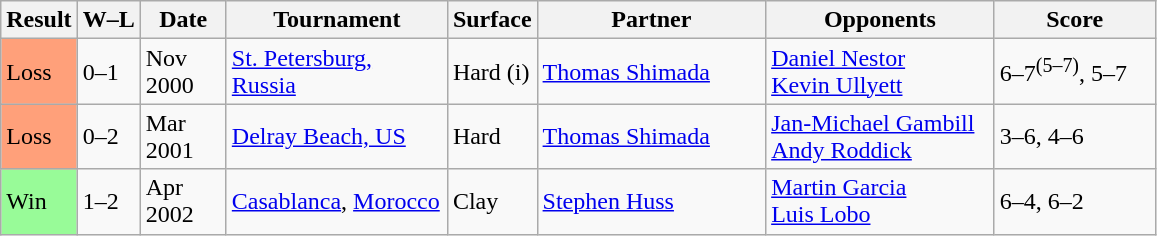<table class="sortable wikitable">
<tr>
<th>Result</th>
<th class="unsortable">W–L</th>
<th style="width:50px">Date</th>
<th style="width:140px">Tournament</th>
<th style="width:50px">Surface</th>
<th style="width:145px">Partner</th>
<th style="width:145px">Opponents</th>
<th style="width:100px" class="unsortable">Score</th>
</tr>
<tr>
<td style="background:#ffa07a;">Loss</td>
<td>0–1</td>
<td>Nov 2000</td>
<td><a href='#'>St. Petersburg, Russia</a></td>
<td>Hard (i)</td>
<td> <a href='#'>Thomas Shimada</a></td>
<td> <a href='#'>Daniel Nestor</a> <br> <a href='#'>Kevin Ullyett</a></td>
<td>6–7<sup>(5–7)</sup>, 5–7</td>
</tr>
<tr>
<td style="background:#ffa07a;">Loss</td>
<td>0–2</td>
<td>Mar 2001</td>
<td><a href='#'>Delray Beach, US</a></td>
<td>Hard</td>
<td> <a href='#'>Thomas Shimada</a></td>
<td> <a href='#'>Jan-Michael Gambill</a> <br> <a href='#'>Andy Roddick</a></td>
<td>3–6, 4–6</td>
</tr>
<tr>
<td style="background:#98fb98;">Win</td>
<td>1–2</td>
<td>Apr 2002</td>
<td><a href='#'>Casablanca</a>, <a href='#'>Morocco</a></td>
<td>Clay</td>
<td> <a href='#'>Stephen Huss</a></td>
<td> <a href='#'>Martin Garcia</a> <br>  <a href='#'>Luis Lobo</a></td>
<td>6–4, 6–2</td>
</tr>
</table>
